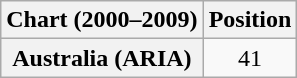<table class="wikitable plainrowheaders" style="text-align:center">
<tr>
<th>Chart (2000–2009)</th>
<th>Position</th>
</tr>
<tr>
<th scope="row">Australia (ARIA)</th>
<td>41</td>
</tr>
</table>
